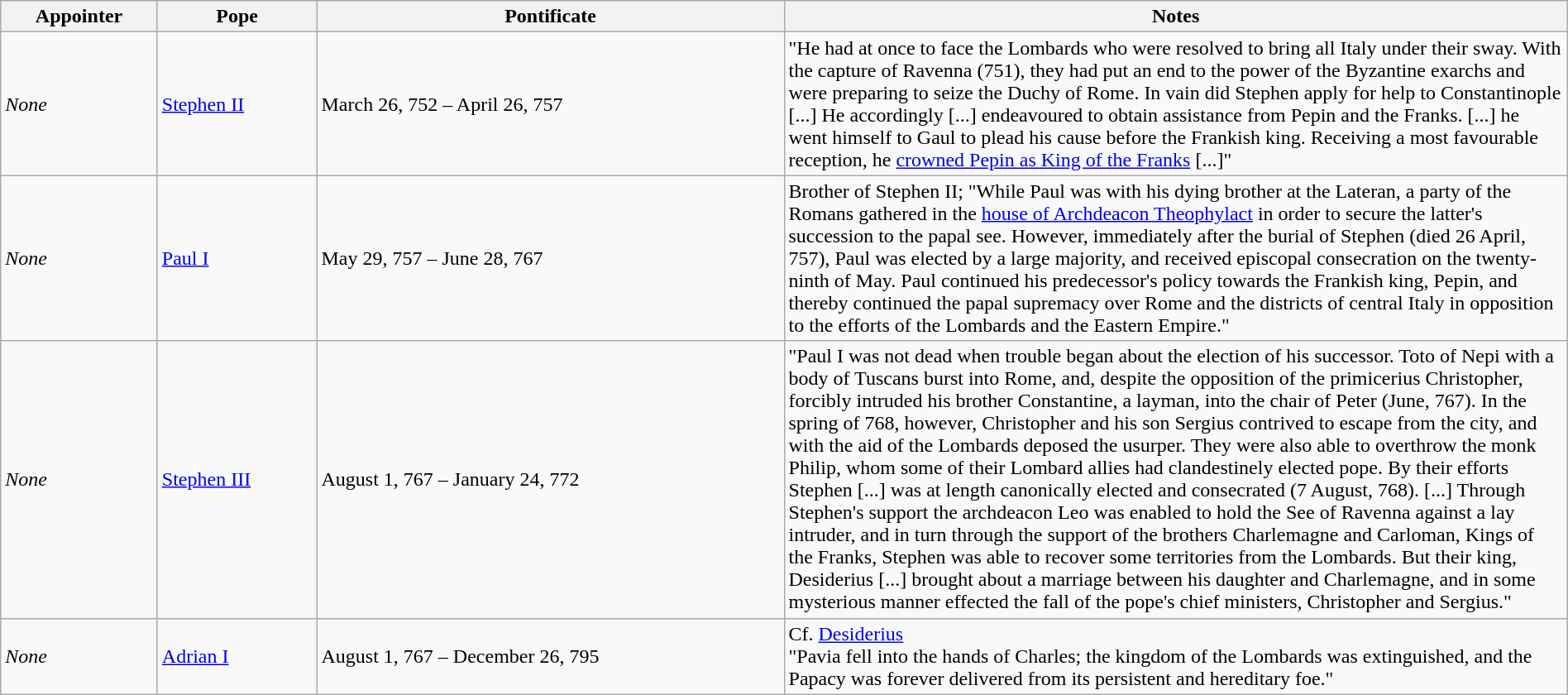<table class="wikitable sortable collapsible" style="width:100%">
<tr>
<th width="*">Appointer</th>
<th width="*">Pope</th>
<th width="*">Pontificate</th>
<th width="50%">Notes</th>
</tr>
<tr>
<td><em>None</em></td>
<td><a href='#'>Stephen II</a></td>
<td>March 26, 752 – April 26, 757</td>
<td>"He had at once to face the Lombards who were resolved to bring all Italy under their sway. With the capture of Ravenna (751), they had put an end to the power of the Byzantine exarchs and were preparing to seize the Duchy of Rome. In vain did Stephen apply for help to Constantinople [...] He accordingly [...] endeavoured to obtain assistance from Pepin and the Franks. [...] he went himself to Gaul to plead his cause before the Frankish king. Receiving a most favourable reception, he <a href='#'>crowned Pepin as King of the Franks</a> [...]"</td>
</tr>
<tr>
<td><em>None</em></td>
<td><a href='#'>Paul I</a></td>
<td>May 29, 757 – June 28, 767</td>
<td>Brother of Stephen II; "While Paul was with his dying brother at the Lateran, a party of the Romans gathered in the <a href='#'>house of Archdeacon Theophylact</a> in order to secure the latter's succession to the papal see. However, immediately after the burial of Stephen (died 26 April, 757), Paul was elected by a large majority, and received episcopal consecration on the twenty-ninth of May. Paul continued his predecessor's policy towards the Frankish king, Pepin, and thereby continued the papal supremacy over Rome and the districts of central Italy in opposition to the efforts of the Lombards and the Eastern Empire."</td>
</tr>
<tr>
<td><em>None</em></td>
<td><a href='#'>Stephen III</a></td>
<td>August 1, 767 – January 24, 772</td>
<td>"Paul I was not dead when trouble began about the election of his successor. Toto of Nepi with a body of Tuscans burst into Rome, and, despite the opposition of the primicerius Christopher, forcibly intruded his brother Constantine, a layman, into the chair of Peter (June, 767). In the spring of 768, however, Christopher and his son Sergius contrived to escape from the city, and with the aid of the Lombards deposed the usurper. They were also able to overthrow the monk Philip, whom some of their Lombard allies had clandestinely elected pope. By their efforts Stephen [...] was at length canonically elected and consecrated (7 August, 768). [...] Through Stephen's support the archdeacon Leo was enabled to hold the See of Ravenna against a lay intruder, and in turn through the support of the brothers Charlemagne and Carloman, Kings of the Franks, Stephen was able to recover some territories from the Lombards. But their king, Desiderius [...] brought about a marriage between his daughter and Charlemagne, and in some mysterious manner effected the fall of the pope's chief ministers, Christopher and Sergius."</td>
</tr>
<tr>
<td><em>None</em></td>
<td><a href='#'>Adrian I</a></td>
<td>August 1, 767 – December 26, 795</td>
<td>Cf. <a href='#'>Desiderius</a><br>"Pavia fell into the hands of Charles; the kingdom of the Lombards was extinguished, and the Papacy was forever delivered from its persistent and hereditary foe."</td>
</tr>
</table>
